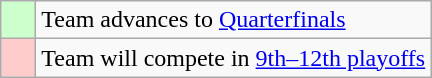<table class="wikitable">
<tr>
<td style="background: #ccffcc;">    </td>
<td>Team advances to <a href='#'>Quarterfinals</a></td>
</tr>
<tr>
<td style="background: #ffcccc;">    </td>
<td>Team will compete in <a href='#'>9th–12th playoffs</a></td>
</tr>
</table>
